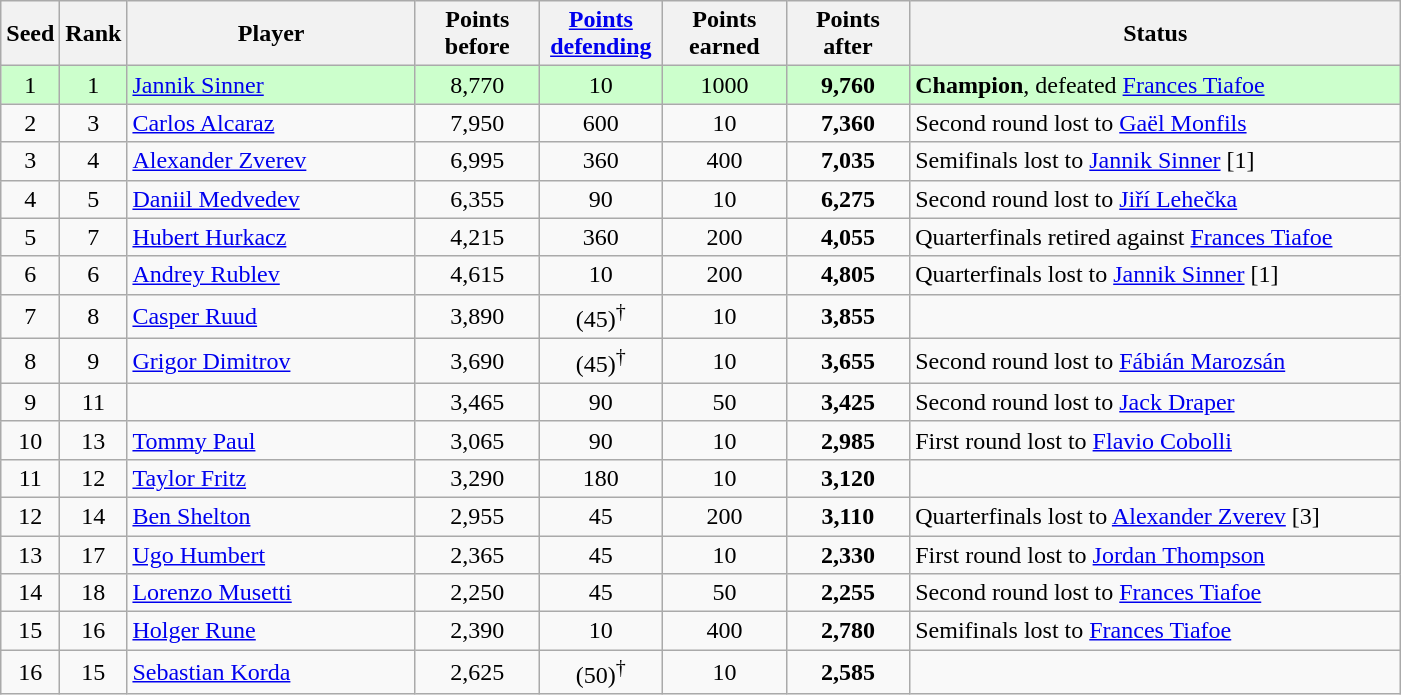<table class="wikitable sortable">
<tr>
<th style="width:30px;">Seed</th>
<th style="width:30px;">Rank</th>
<th style="width:185px;">Player</th>
<th style="width:75px;">Points before</th>
<th style="width:75px;"><a href='#'>Points defending</a></th>
<th style="width:75px;">Points earned</th>
<th style="width:75px;">Points after</th>
<th style="width:320px;">Status</th>
</tr>
<tr style="background:#cfc">
<td style="text-align:center;">1</td>
<td style="text-align:center;">1</td>
<td> <a href='#'>Jannik Sinner</a></td>
<td style="text-align:center;">8,770</td>
<td style="text-align:center;">10</td>
<td style="text-align:center;">1000</td>
<td style="text-align:center;"><strong>9,760</strong></td>
<td><strong>Champion</strong>, defeated  <a href='#'>Frances Tiafoe</a></td>
</tr>
<tr>
<td style="text-align:center;">2</td>
<td style="text-align:center;">3</td>
<td> <a href='#'>Carlos Alcaraz</a></td>
<td style="text-align:center;">7,950</td>
<td style="text-align:center;">600</td>
<td style="text-align:center;">10</td>
<td style="text-align:center;"><strong>7,360</strong></td>
<td>Second round lost to  <a href='#'>Gaël Monfils</a></td>
</tr>
<tr>
<td style="text-align:center;">3</td>
<td style="text-align:center;">4</td>
<td> <a href='#'>Alexander Zverev</a></td>
<td style="text-align:center;">6,995</td>
<td style="text-align:center;">360</td>
<td style="text-align:center;">400</td>
<td style="text-align:center;"><strong>7,035</strong></td>
<td>Semifinals lost to  <a href='#'>Jannik Sinner</a> [1]</td>
</tr>
<tr>
<td style="text-align:center;">4</td>
<td style="text-align:center;">5</td>
<td> <a href='#'>Daniil Medvedev</a></td>
<td style="text-align:center;">6,355</td>
<td style="text-align:center;">90</td>
<td style="text-align:center;">10</td>
<td style="text-align:center;"><strong>6,275</strong></td>
<td>Second round lost to  <a href='#'>Jiří Lehečka</a></td>
</tr>
<tr>
<td style="text-align:center;">5</td>
<td style="text-align:center;">7</td>
<td> <a href='#'>Hubert Hurkacz</a></td>
<td style="text-align:center;">4,215</td>
<td style="text-align:center;">360</td>
<td style="text-align:center;">200</td>
<td style="text-align:center;"><strong>4,055</strong></td>
<td>Quarterfinals retired against  <a href='#'>Frances Tiafoe</a></td>
</tr>
<tr>
<td style="text-align:center;">6</td>
<td style="text-align:center;">6</td>
<td> <a href='#'>Andrey Rublev</a></td>
<td style="text-align:center;">4,615</td>
<td style="text-align:center;">10</td>
<td style="text-align:center;">200</td>
<td style="text-align:center;"><strong>4,805</strong></td>
<td>Quarterfinals lost to  <a href='#'>Jannik Sinner</a> [1]</td>
</tr>
<tr>
<td style="text-align:center;">7</td>
<td style="text-align:center;">8</td>
<td> <a href='#'>Casper Ruud</a></td>
<td style="text-align:center;">3,890</td>
<td style="text-align:center;">(45)<sup>†</sup></td>
<td style="text-align:center;">10</td>
<td style="text-align:center;"><strong>3,855</strong></td>
<td></td>
</tr>
<tr>
<td style="text-align:center;">8</td>
<td style="text-align:center;">9</td>
<td> <a href='#'>Grigor Dimitrov</a></td>
<td style="text-align:center;">3,690</td>
<td style="text-align:center;">(45)<sup>†</sup></td>
<td style="text-align:center;">10</td>
<td style="text-align:center;"><strong>3,655</strong></td>
<td>Second round lost to  <a href='#'>Fábián Marozsán</a></td>
</tr>
<tr>
<td style="text-align:center;">9</td>
<td style="text-align:center;">11</td>
<td></td>
<td style="text-align:center;">3,465</td>
<td style="text-align:center;">90</td>
<td style="text-align:center;">50</td>
<td style="text-align:center;"><strong>3,425</strong></td>
<td>Second round lost to  <a href='#'>Jack Draper</a></td>
</tr>
<tr>
<td style="text-align:center;">10</td>
<td style="text-align:center;">13</td>
<td> <a href='#'>Tommy Paul</a></td>
<td style="text-align:center;">3,065</td>
<td style="text-align:center;">90</td>
<td style="text-align:center;">10</td>
<td style="text-align:center;"><strong>2,985</strong></td>
<td>First round lost to  <a href='#'>Flavio Cobolli</a></td>
</tr>
<tr>
<td style="text-align:center;">11</td>
<td style="text-align:center;">12</td>
<td> <a href='#'>Taylor Fritz</a></td>
<td style="text-align:center;">3,290</td>
<td style="text-align:center;">180</td>
<td style="text-align:center;">10</td>
<td style="text-align:center;"><strong>3,120</strong></td>
<td></td>
</tr>
<tr>
<td style="text-align:center;">12</td>
<td style="text-align:center;">14</td>
<td> <a href='#'>Ben Shelton</a></td>
<td style="text-align:center;">2,955</td>
<td style="text-align:center;">45</td>
<td style="text-align:center;">200</td>
<td style="text-align:center;"><strong>3,110</strong></td>
<td>Quarterfinals lost to  <a href='#'>Alexander Zverev</a> [3]</td>
</tr>
<tr>
<td style="text-align:center;">13</td>
<td style="text-align:center;">17</td>
<td> <a href='#'>Ugo Humbert</a></td>
<td style="text-align:center;">2,365</td>
<td style="text-align:center;">45</td>
<td style="text-align:center;">10</td>
<td style="text-align:center;"><strong>2,330</strong></td>
<td>First round lost to  <a href='#'>Jordan Thompson</a></td>
</tr>
<tr>
<td style="text-align:center;">14</td>
<td style="text-align:center;">18</td>
<td> <a href='#'>Lorenzo Musetti</a></td>
<td style="text-align:center;">2,250</td>
<td style="text-align:center;">45</td>
<td style="text-align:center;">50</td>
<td style="text-align:center;"><strong>2,255</strong></td>
<td>Second round lost to  <a href='#'>Frances Tiafoe</a></td>
</tr>
<tr>
<td style="text-align:center;">15</td>
<td style="text-align:center;">16</td>
<td> <a href='#'>Holger Rune</a></td>
<td style="text-align:center;">2,390</td>
<td style="text-align:center;">10</td>
<td style="text-align:center;">400</td>
<td style="text-align:center;"><strong>2,780</strong></td>
<td>Semifinals lost to  <a href='#'>Frances Tiafoe</a></td>
</tr>
<tr>
<td style="text-align:center;">16</td>
<td style="text-align:center;">15</td>
<td> <a href='#'>Sebastian Korda</a></td>
<td style="text-align:center;">2,625</td>
<td style="text-align:center;">(50)<sup>†</sup></td>
<td style="text-align:center;">10</td>
<td style="text-align:center;"><strong>2,585</strong></td>
<td></td>
</tr>
</table>
